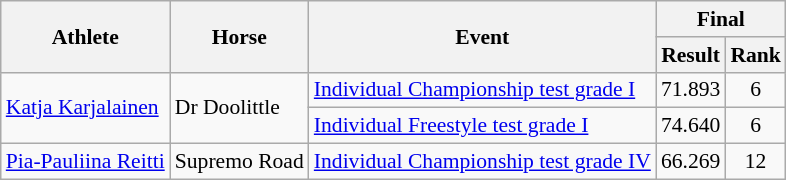<table class=wikitable style="font-size:90%">
<tr>
<th rowspan="2">Athlete</th>
<th rowspan="2">Horse</th>
<th rowspan="2">Event</th>
<th colspan="2">Final</th>
</tr>
<tr>
<th>Result</th>
<th>Rank</th>
</tr>
<tr>
<td rowspan="2"><a href='#'>Katja Karjalainen</a></td>
<td rowspan="2">Dr Doolittle</td>
<td><a href='#'>Individual Championship test grade I</a></td>
<td align=center>71.893</td>
<td align=center>6</td>
</tr>
<tr>
<td><a href='#'>Individual Freestyle test grade I</a></td>
<td align=center>74.640</td>
<td align=center>6</td>
</tr>
<tr>
<td><a href='#'>Pia-Pauliina Reitti</a></td>
<td>Supremo Road</td>
<td><a href='#'>Individual Championship test grade IV</a></td>
<td align=center>66.269</td>
<td align=center>12</td>
</tr>
</table>
